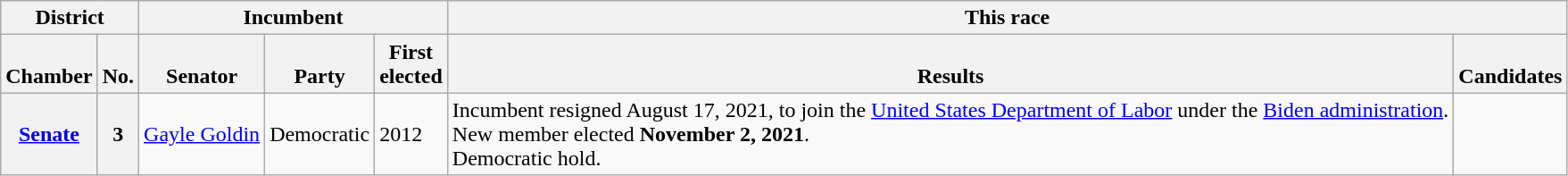<table class="wikitable sortable">
<tr valign=bottom>
<th colspan="2">District</th>
<th colspan="3">Incumbent</th>
<th colspan="2">This race</th>
</tr>
<tr valign=bottom>
<th>Chamber</th>
<th>No.</th>
<th>Senator</th>
<th>Party</th>
<th>First<br>elected</th>
<th>Results</th>
<th>Candidates</th>
</tr>
<tr>
<th><a href='#'>Senate</a></th>
<th>3</th>
<td><a href='#'>Gayle Goldin</a></td>
<td>Democratic</td>
<td>2012</td>
<td>Incumbent resigned August 17, 2021, to join the <a href='#'>United States Department of Labor</a> under the <a href='#'>Biden administration</a>.<br>New member elected <strong>November 2, 2021</strong>.<br>Democratic hold.</td>
<td nowrap></td>
</tr>
</table>
